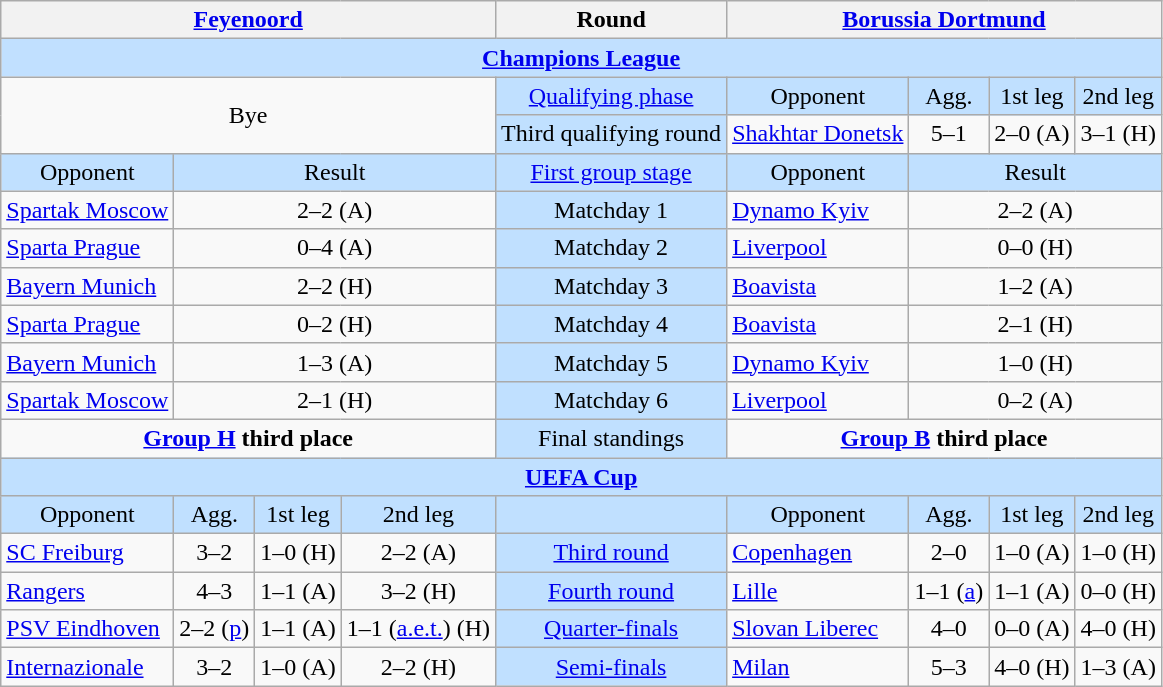<table class="wikitable" style="text-align:center">
<tr>
<th colspan=4> <a href='#'>Feyenoord</a></th>
<th>Round</th>
<th colspan=4> <a href='#'>Borussia Dortmund</a></th>
</tr>
<tr bgcolor=#c1e0ff>
<td colspan=9><strong><a href='#'>Champions League</a></strong></td>
</tr>
<tr>
<td colspan=4 rowspan=2>Bye</td>
<td bgcolor=#cle0ff><a href='#'>Qualifying phase</a></td>
<td bgcolor=#cle0ff>Opponent</td>
<td bgcolor=#cle0ff>Agg.</td>
<td bgcolor=#cle0ff>1st leg</td>
<td bgcolor=#cle0ff>2nd leg</td>
</tr>
<tr>
<td bgcolor=#cle0ff>Third qualifying round</td>
<td align=left> <a href='#'>Shakhtar Donetsk</a></td>
<td>5–1</td>
<td>2–0 (A)</td>
<td>3–1 (H)</td>
</tr>
<tr bgcolor=#cle0ff>
<td>Opponent</td>
<td colspan=3>Result</td>
<td><a href='#'>First group stage</a></td>
<td>Opponent</td>
<td colspan=3>Result</td>
</tr>
<tr>
<td align=left> <a href='#'>Spartak Moscow</a></td>
<td colspan=3>2–2 (A)</td>
<td bgcolor=#cle0ff>Matchday 1</td>
<td align=left> <a href='#'>Dynamo Kyiv</a></td>
<td colspan=3>2–2 (A)</td>
</tr>
<tr>
<td align=left> <a href='#'>Sparta Prague</a></td>
<td colspan=3>0–4 (A)</td>
<td bgcolor=#cle0ff>Matchday 2</td>
<td align=left> <a href='#'>Liverpool</a></td>
<td colspan=3>0–0 (H)</td>
</tr>
<tr>
<td align=left> <a href='#'>Bayern Munich</a></td>
<td colspan=3>2–2 (H)</td>
<td bgcolor=#cle0ff>Matchday 3</td>
<td align=left> <a href='#'>Boavista</a></td>
<td colspan=3>1–2 (A)</td>
</tr>
<tr>
<td align=left> <a href='#'>Sparta Prague</a></td>
<td colspan=3>0–2 (H)</td>
<td bgcolor=#cle0ff>Matchday 4</td>
<td align=left> <a href='#'>Boavista</a></td>
<td colspan=3>2–1 (H)</td>
</tr>
<tr>
<td align=left> <a href='#'>Bayern Munich</a></td>
<td colspan=3>1–3 (A)</td>
<td bgcolor=#cle0ff>Matchday 5</td>
<td align=left> <a href='#'>Dynamo Kyiv</a></td>
<td colspan=3>1–0 (H)</td>
</tr>
<tr>
<td align=left> <a href='#'>Spartak Moscow</a></td>
<td colspan=3>2–1 (H)</td>
<td bgcolor=#cle0ff>Matchday 6</td>
<td align=left> <a href='#'>Liverpool</a></td>
<td colspan=3>0–2 (A)</td>
</tr>
<tr>
<td colspan=4 align=center valign=top><strong><a href='#'>Group H</a> third place</strong><br></td>
<td bgcolor=#cle0ff>Final standings</td>
<td colspan=4 align=center valign=top><strong><a href='#'>Group B</a> third place</strong><br></td>
</tr>
<tr bgcolor=#cle0ff>
<td colspan=9><strong><a href='#'>UEFA Cup</a></strong></td>
</tr>
<tr bgcolor=#cle0ff>
<td>Opponent</td>
<td>Agg.</td>
<td>1st leg</td>
<td>2nd leg</td>
<td></td>
<td>Opponent</td>
<td>Agg.</td>
<td>1st leg</td>
<td>2nd leg</td>
</tr>
<tr>
<td align=left> <a href='#'>SC Freiburg</a></td>
<td>3–2</td>
<td>1–0 (H)</td>
<td>2–2 (A)</td>
<td bgcolor=#cle0ff><a href='#'>Third round</a></td>
<td align=left> <a href='#'>Copenhagen</a></td>
<td>2–0</td>
<td>1–0 (A)</td>
<td>1–0 (H)</td>
</tr>
<tr>
<td align=left> <a href='#'>Rangers</a></td>
<td>4–3</td>
<td>1–1 (A)</td>
<td>3–2 (H)</td>
<td bgcolor=#cle0ff><a href='#'>Fourth round</a></td>
<td align=left> <a href='#'>Lille</a></td>
<td>1–1 (<a href='#'>a</a>)</td>
<td>1–1 (A)</td>
<td>0–0 (H)</td>
</tr>
<tr>
<td align=left> <a href='#'>PSV Eindhoven</a></td>
<td>2–2 (<a href='#'>p</a>)</td>
<td>1–1 (A)</td>
<td>1–1 (<a href='#'>a.e.t.</a>) (H)</td>
<td bgcolor=#cle0ff><a href='#'>Quarter-finals</a></td>
<td align=left> <a href='#'>Slovan Liberec</a></td>
<td>4–0</td>
<td>0–0 (A)</td>
<td>4–0 (H)</td>
</tr>
<tr>
<td align=left> <a href='#'>Internazionale</a></td>
<td>3–2</td>
<td>1–0 (A)</td>
<td>2–2 (H)</td>
<td bgcolor=#cle0ff><a href='#'>Semi-finals</a></td>
<td align=left> <a href='#'>Milan</a></td>
<td>5–3</td>
<td>4–0 (H)</td>
<td>1–3 (A)</td>
</tr>
</table>
